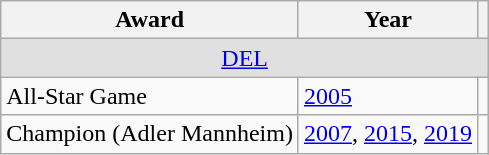<table class="wikitable">
<tr>
<th>Award</th>
<th>Year</th>
<th></th>
</tr>
<tr ALIGN="center" bgcolor="#e0e0e0">
<td colspan="3"><a href='#'>DEL</a></td>
</tr>
<tr>
<td>All-Star Game</td>
<td><a href='#'>2005</a></td>
<td></td>
</tr>
<tr>
<td>Champion (Adler Mannheim)</td>
<td><a href='#'>2007</a>, <a href='#'>2015</a>, <a href='#'>2019</a></td>
<td></td>
</tr>
</table>
